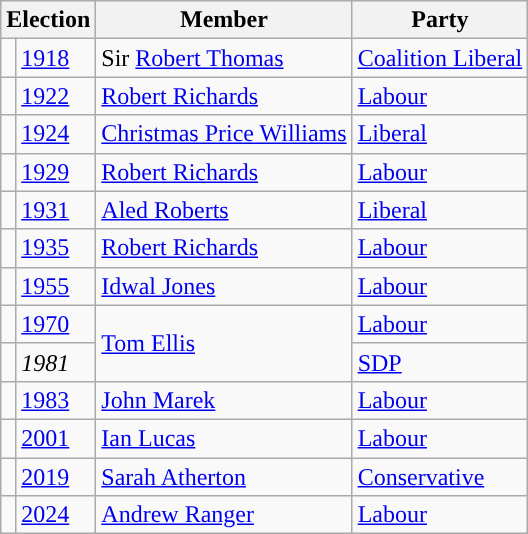<table class="wikitable">
<tr>
<th colspan="2">Election</th>
<th>Member</th>
<th>Party</th>
</tr>
<tr>
<td style="background-color: "></td>
<td><a href='#'>1918</a></td>
<td>Sir <a href='#'>Robert Thomas</a></td>
<td><a href='#'>Coalition Liberal</a></td>
</tr>
<tr>
<td style="background-color: "></td>
<td><a href='#'>1922</a></td>
<td><a href='#'>Robert Richards</a></td>
<td><a href='#'>Labour</a></td>
</tr>
<tr>
<td style="background-color: "></td>
<td><a href='#'>1924</a></td>
<td><a href='#'>Christmas Price Williams</a></td>
<td><a href='#'>Liberal</a></td>
</tr>
<tr>
<td style="background-color: "></td>
<td><a href='#'>1929</a></td>
<td><a href='#'>Robert Richards</a></td>
<td><a href='#'>Labour</a></td>
</tr>
<tr>
<td style="background-color: "></td>
<td><a href='#'>1931</a></td>
<td><a href='#'>Aled Roberts</a></td>
<td><a href='#'>Liberal</a></td>
</tr>
<tr>
<td style="background-color: "></td>
<td><a href='#'>1935</a></td>
<td><a href='#'>Robert Richards</a></td>
<td><a href='#'>Labour</a></td>
</tr>
<tr>
<td style="background-color: "></td>
<td><a href='#'>1955</a></td>
<td><a href='#'>Idwal Jones</a></td>
<td><a href='#'>Labour</a></td>
</tr>
<tr>
<td style="background-color: "></td>
<td><a href='#'>1970</a></td>
<td rowspan="2"><a href='#'>Tom Ellis</a></td>
<td><a href='#'>Labour</a></td>
</tr>
<tr>
<td style="background-color: "></td>
<td><em>1981</em></td>
<td><a href='#'>SDP</a></td>
</tr>
<tr>
<td style="background-color: "></td>
<td><a href='#'>1983</a></td>
<td><a href='#'>John Marek</a></td>
<td><a href='#'>Labour</a></td>
</tr>
<tr>
<td style="background-color: "></td>
<td><a href='#'>2001</a></td>
<td><a href='#'>Ian Lucas</a></td>
<td><a href='#'>Labour</a></td>
</tr>
<tr>
<td style="background-color: "></td>
<td><a href='#'>2019</a></td>
<td><a href='#'>Sarah Atherton</a></td>
<td><a href='#'>Conservative</a></td>
</tr>
<tr>
<td style="background-color: "></td>
<td><a href='#'>2024</a></td>
<td><a href='#'>Andrew Ranger</a></td>
<td><a href='#'>Labour</a></td>
</tr>
</table>
